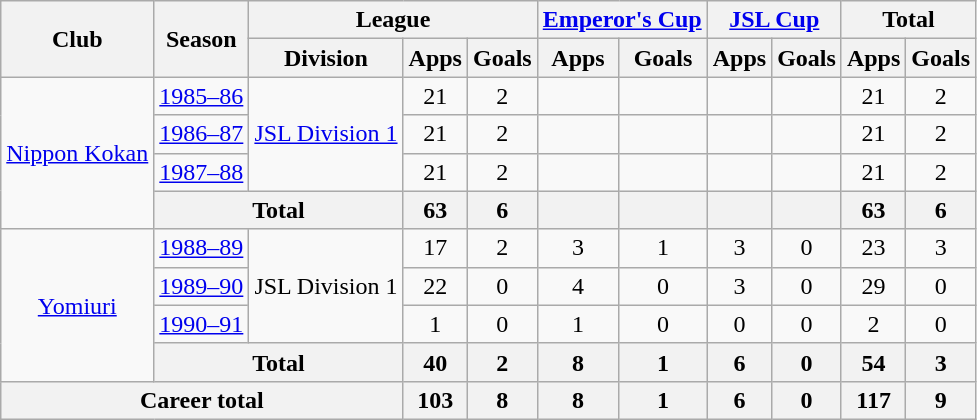<table class="wikitable" style="text-align:center">
<tr>
<th rowspan="2">Club</th>
<th rowspan="2">Season</th>
<th colspan="3">League</th>
<th colspan="2"><a href='#'>Emperor's Cup</a></th>
<th colspan="2"><a href='#'>JSL Cup</a></th>
<th colspan="2">Total</th>
</tr>
<tr>
<th>Division</th>
<th>Apps</th>
<th>Goals</th>
<th>Apps</th>
<th>Goals</th>
<th>Apps</th>
<th>Goals</th>
<th>Apps</th>
<th>Goals</th>
</tr>
<tr>
<td rowspan="4"><a href='#'>Nippon Kokan</a></td>
<td><a href='#'>1985–86</a></td>
<td rowspan="3"><a href='#'>JSL Division 1</a></td>
<td>21</td>
<td>2</td>
<td></td>
<td></td>
<td></td>
<td></td>
<td>21</td>
<td>2</td>
</tr>
<tr>
<td><a href='#'>1986–87</a></td>
<td>21</td>
<td>2</td>
<td></td>
<td></td>
<td></td>
<td></td>
<td>21</td>
<td>2</td>
</tr>
<tr>
<td><a href='#'>1987–88</a></td>
<td>21</td>
<td>2</td>
<td></td>
<td></td>
<td></td>
<td></td>
<td>21</td>
<td>2</td>
</tr>
<tr>
<th colspan="2">Total</th>
<th>63</th>
<th>6</th>
<th></th>
<th></th>
<th></th>
<th></th>
<th>63</th>
<th>6</th>
</tr>
<tr>
<td rowspan="4"><a href='#'>Yomiuri</a></td>
<td><a href='#'>1988–89</a></td>
<td rowspan="3">JSL Division 1</td>
<td>17</td>
<td>2</td>
<td>3</td>
<td>1</td>
<td>3</td>
<td>0</td>
<td>23</td>
<td>3</td>
</tr>
<tr>
<td><a href='#'>1989–90</a></td>
<td>22</td>
<td>0</td>
<td>4</td>
<td>0</td>
<td>3</td>
<td>0</td>
<td>29</td>
<td>0</td>
</tr>
<tr>
<td><a href='#'>1990–91</a></td>
<td>1</td>
<td>0</td>
<td>1</td>
<td>0</td>
<td>0</td>
<td>0</td>
<td>2</td>
<td>0</td>
</tr>
<tr>
<th colspan="2">Total</th>
<th>40</th>
<th>2</th>
<th>8</th>
<th>1</th>
<th>6</th>
<th>0</th>
<th>54</th>
<th>3</th>
</tr>
<tr>
<th colspan="3">Career total</th>
<th>103</th>
<th>8</th>
<th>8</th>
<th>1</th>
<th>6</th>
<th>0</th>
<th>117</th>
<th>9</th>
</tr>
</table>
